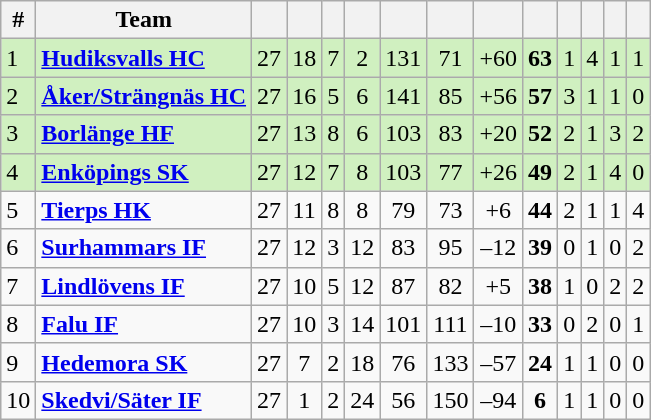<table class="wikitable sortable">
<tr>
<th>#</th>
<th>Team</th>
<th></th>
<th></th>
<th></th>
<th></th>
<th></th>
<th></th>
<th></th>
<th></th>
<th></th>
<th></th>
<th></th>
<th></th>
</tr>
<tr style="background: #D0F0C0;">
<td>1</td>
<td><strong><a href='#'>Hudiksvalls HC</a></strong></td>
<td style="text-align: center;">27</td>
<td style="text-align: center;">18</td>
<td style="text-align: center;">7</td>
<td style="text-align: center;">2</td>
<td style="text-align: center;">131</td>
<td style="text-align: center;">71</td>
<td style="text-align: center;">+60</td>
<td style="text-align: center;"><strong>63</strong></td>
<td style="text-align: center;">1</td>
<td style="text-align: center;">4</td>
<td style="text-align: center;">1</td>
<td style="text-align: center;">1</td>
</tr>
<tr style="background: #D0F0C0;">
<td>2</td>
<td><strong><a href='#'>Åker/Strängnäs HC</a></strong></td>
<td style="text-align: center;">27</td>
<td style="text-align: center;">16</td>
<td style="text-align: center;">5</td>
<td style="text-align: center;">6</td>
<td style="text-align: center;">141</td>
<td style="text-align: center;">85</td>
<td style="text-align: center;">+56</td>
<td style="text-align: center;"><strong>57</strong></td>
<td style="text-align: center;">3</td>
<td style="text-align: center;">1</td>
<td style="text-align: center;">1</td>
<td style="text-align: center;">0</td>
</tr>
<tr style="background: #D0F0C0;">
<td>3</td>
<td><strong><a href='#'>Borlänge HF</a></strong></td>
<td style="text-align: center;">27</td>
<td style="text-align: center;">13</td>
<td style="text-align: center;">8</td>
<td style="text-align: center;">6</td>
<td style="text-align: center;">103</td>
<td style="text-align: center;">83</td>
<td style="text-align: center;">+20</td>
<td style="text-align: center;"><strong>52</strong></td>
<td style="text-align: center;">2</td>
<td style="text-align: center;">1</td>
<td style="text-align: center;">3</td>
<td style="text-align: center;">2</td>
</tr>
<tr style="background: #D0F0C0;">
<td>4</td>
<td><strong><a href='#'>Enköpings SK</a></strong></td>
<td style="text-align: center;">27</td>
<td style="text-align: center;">12</td>
<td style="text-align: center;">7</td>
<td style="text-align: center;">8</td>
<td style="text-align: center;">103</td>
<td style="text-align: center;">77</td>
<td style="text-align: center;">+26</td>
<td style="text-align: center;"><strong>49</strong></td>
<td style="text-align: center;">2</td>
<td style="text-align: center;">1</td>
<td style="text-align: center;">4</td>
<td style="text-align: center;">0</td>
</tr>
<tr>
<td>5</td>
<td><strong><a href='#'>Tierps HK</a></strong></td>
<td style="text-align: center;">27</td>
<td style="text-align: center;">11</td>
<td style="text-align: center;">8</td>
<td style="text-align: center;">8</td>
<td style="text-align: center;">79</td>
<td style="text-align: center;">73</td>
<td style="text-align: center;">+6</td>
<td style="text-align: center;"><strong>44</strong></td>
<td style="text-align: center;">2</td>
<td style="text-align: center;">1</td>
<td style="text-align: center;">1</td>
<td style="text-align: center;">4</td>
</tr>
<tr>
<td>6</td>
<td><strong><a href='#'>Surhammars IF</a></strong></td>
<td style="text-align: center;">27</td>
<td style="text-align: center;">12</td>
<td style="text-align: center;">3</td>
<td style="text-align: center;">12</td>
<td style="text-align: center;">83</td>
<td style="text-align: center;">95</td>
<td style="text-align: center;">–12</td>
<td style="text-align: center;"><strong>39</strong></td>
<td style="text-align: center;">0</td>
<td style="text-align: center;">1</td>
<td style="text-align: center;">0</td>
<td style="text-align: center;">2</td>
</tr>
<tr>
<td>7</td>
<td><strong><a href='#'>Lindlövens IF</a></strong></td>
<td style="text-align: center;">27</td>
<td style="text-align: center;">10</td>
<td style="text-align: center;">5</td>
<td style="text-align: center;">12</td>
<td style="text-align: center;">87</td>
<td style="text-align: center;">82</td>
<td style="text-align: center;">+5</td>
<td style="text-align: center;"><strong>38</strong></td>
<td style="text-align: center;">1</td>
<td style="text-align: center;">0</td>
<td style="text-align: center;">2</td>
<td style="text-align: center;">2</td>
</tr>
<tr>
<td>8</td>
<td><strong><a href='#'>Falu IF</a></strong></td>
<td style="text-align: center;">27</td>
<td style="text-align: center;">10</td>
<td style="text-align: center;">3</td>
<td style="text-align: center;">14</td>
<td style="text-align: center;">101</td>
<td style="text-align: center;">111</td>
<td style="text-align: center;">–10</td>
<td style="text-align: center;"><strong>33</strong></td>
<td style="text-align: center;">0</td>
<td style="text-align: center;">2</td>
<td style="text-align: center;">0</td>
<td style="text-align: center;">1</td>
</tr>
<tr>
<td>9</td>
<td><strong><a href='#'>Hedemora SK</a></strong></td>
<td style="text-align: center;">27</td>
<td style="text-align: center;">7</td>
<td style="text-align: center;">2</td>
<td style="text-align: center;">18</td>
<td style="text-align: center;">76</td>
<td style="text-align: center;">133</td>
<td style="text-align: center;">–57</td>
<td style="text-align: center;"><strong>24</strong></td>
<td style="text-align: center;">1</td>
<td style="text-align: center;">1</td>
<td style="text-align: center;">0</td>
<td style="text-align: center;">0</td>
</tr>
<tr>
<td>10</td>
<td><strong><a href='#'>Skedvi/Säter IF</a></strong></td>
<td style="text-align: center;">27</td>
<td style="text-align: center;">1</td>
<td style="text-align: center;">2</td>
<td style="text-align: center;">24</td>
<td style="text-align: center;">56</td>
<td style="text-align: center;">150</td>
<td style="text-align: center;">–94</td>
<td style="text-align: center;"><strong>6</strong></td>
<td style="text-align: center;">1</td>
<td style="text-align: center;">1</td>
<td style="text-align: center;">0</td>
<td style="text-align: center;">0</td>
</tr>
</table>
